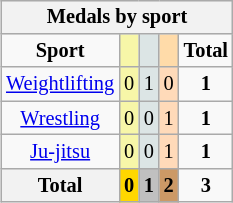<table class=wikitable style="font-size:85%; float:right;text-align:center">
<tr bgcolor=EFEFEF>
<th colspan=7><strong>Medals by sport</strong></th>
</tr>
<tr>
<td><strong>Sport</strong></td>
<td bgcolor=F7F6A8></td>
<td bgcolor=DCE5E5></td>
<td bgcolor=FFDBA9></td>
<td><strong>Total</strong></td>
</tr>
<tr>
<td><a href='#'>Weightlifting</a></td>
<td bgcolor=F7F6A8>0</td>
<td bgcolor=DCE5E5>1</td>
<td bgcolor=FFDAB9>0</td>
<td><strong>1</strong></td>
</tr>
<tr>
<td><a href='#'>Wrestling</a></td>
<td bgcolor=F7F6A8>0</td>
<td bgcolor=DCE5E5>0</td>
<td bgcolor=FFDAB9>1</td>
<td><strong>1</strong></td>
</tr>
<tr>
<td><a href='#'>Ju-jitsu</a></td>
<td bgcolor=F7F6A8>0</td>
<td bgcolor=DCE5E5>0</td>
<td bgcolor=FFDAB9>1</td>
<td><strong>1</strong></td>
</tr>
<tr>
<th><strong>Total</strong></th>
<td style="background:gold;"><strong>0</strong></td>
<td style="background:silver;"><strong>1</strong></td>
<td style="background:#c96;"><strong>2</strong></td>
<td><strong>3</strong></td>
</tr>
</table>
